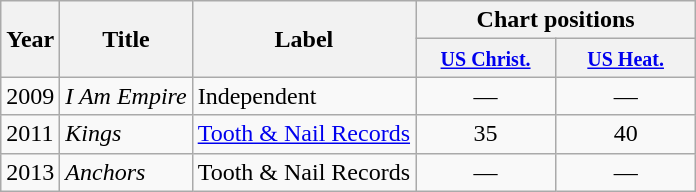<table class="wikitable">
<tr>
<th rowspan="2">Year</th>
<th rowspan="2">Title</th>
<th rowspan="2">Label</th>
<th colspan="3">Chart positions</th>
</tr>
<tr>
<th width="86"><small><a href='#'>US Christ.</a></small></th>
<th width="86"><small><a href='#'>US Heat.</a></small></th>
</tr>
<tr>
<td>2009</td>
<td><em>I Am Empire</em></td>
<td>Independent</td>
<td align="center">—</td>
<td align="center">—</td>
</tr>
<tr>
<td>2011</td>
<td><em>Kings</em></td>
<td><a href='#'>Tooth & Nail Records</a></td>
<td align="center">35</td>
<td align="center">40</td>
</tr>
<tr>
<td>2013</td>
<td><em>Anchors</em></td>
<td>Tooth & Nail Records</td>
<td align="center">—</td>
<td align="center">—</td>
</tr>
</table>
